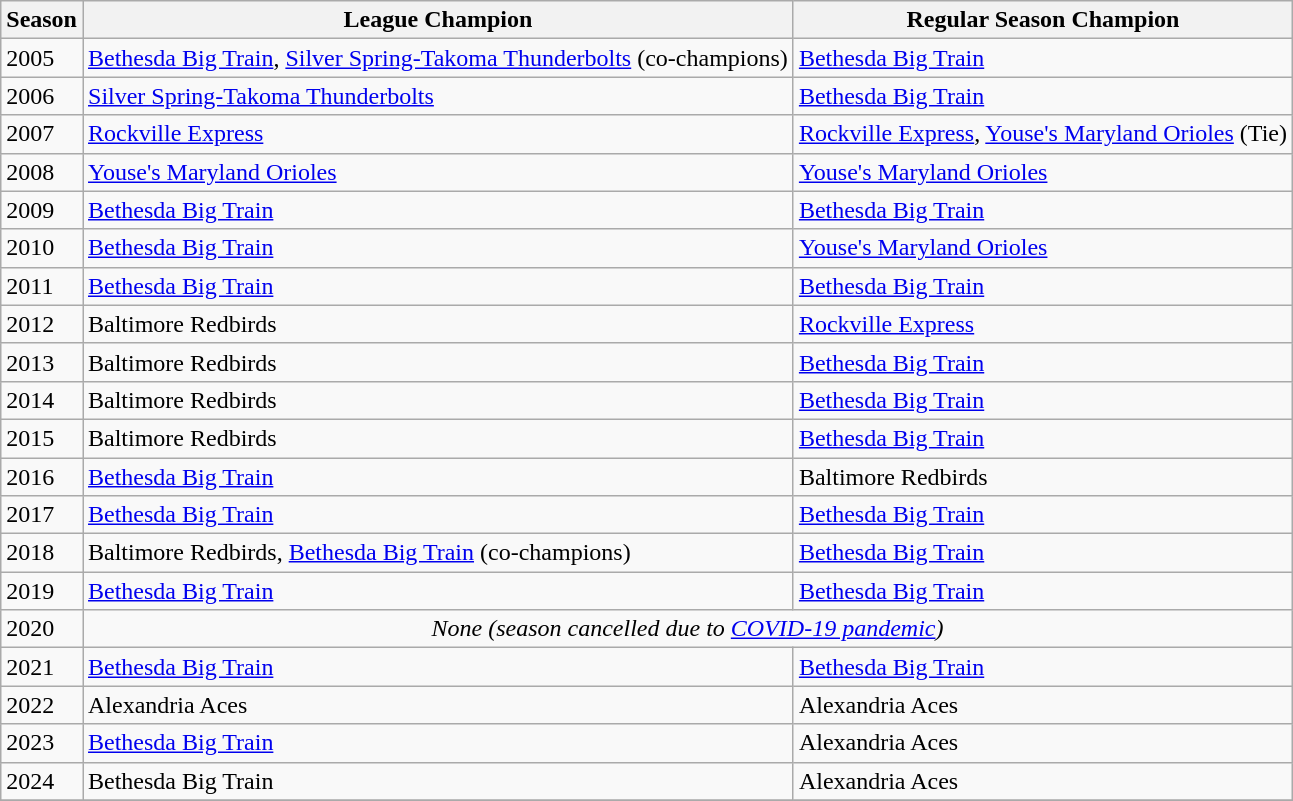<table class="wikitable">
<tr>
<th>Season</th>
<th>League Champion</th>
<th>Regular Season Champion</th>
</tr>
<tr>
<td>2005</td>
<td><a href='#'>Bethesda Big Train</a>, <a href='#'>Silver Spring-Takoma Thunderbolts</a> (co-champions)</td>
<td><a href='#'>Bethesda Big Train</a></td>
</tr>
<tr>
<td>2006</td>
<td><a href='#'>Silver Spring-Takoma Thunderbolts</a></td>
<td><a href='#'>Bethesda Big Train</a></td>
</tr>
<tr>
<td>2007</td>
<td><a href='#'>Rockville Express</a></td>
<td><a href='#'>Rockville Express</a>, <a href='#'>Youse's Maryland Orioles</a> (Tie)</td>
</tr>
<tr>
<td>2008</td>
<td><a href='#'>Youse's Maryland Orioles</a></td>
<td><a href='#'>Youse's Maryland Orioles</a></td>
</tr>
<tr>
<td>2009</td>
<td><a href='#'>Bethesda Big Train</a></td>
<td><a href='#'>Bethesda Big Train</a></td>
</tr>
<tr>
<td>2010</td>
<td><a href='#'>Bethesda Big Train</a></td>
<td><a href='#'>Youse's Maryland Orioles</a></td>
</tr>
<tr>
<td>2011</td>
<td><a href='#'>Bethesda Big Train</a></td>
<td><a href='#'>Bethesda Big Train</a></td>
</tr>
<tr>
<td>2012</td>
<td>Baltimore Redbirds</td>
<td><a href='#'>Rockville Express</a></td>
</tr>
<tr>
<td>2013</td>
<td>Baltimore Redbirds</td>
<td><a href='#'>Bethesda Big Train</a></td>
</tr>
<tr>
<td>2014</td>
<td>Baltimore Redbirds</td>
<td><a href='#'>Bethesda Big Train</a></td>
</tr>
<tr>
<td>2015</td>
<td>Baltimore Redbirds</td>
<td><a href='#'>Bethesda Big Train</a></td>
</tr>
<tr>
<td>2016</td>
<td><a href='#'>Bethesda Big Train</a></td>
<td>Baltimore Redbirds</td>
</tr>
<tr>
<td>2017</td>
<td><a href='#'>Bethesda Big Train</a></td>
<td><a href='#'>Bethesda Big Train</a></td>
</tr>
<tr>
<td>2018</td>
<td>Baltimore Redbirds, <a href='#'>Bethesda Big Train</a> (co-champions)</td>
<td><a href='#'>Bethesda Big Train</a></td>
</tr>
<tr>
<td>2019</td>
<td><a href='#'>Bethesda Big Train</a></td>
<td><a href='#'>Bethesda Big Train</a></td>
</tr>
<tr>
<td>2020</td>
<td align="center" colspan="2"><em>None (season cancelled due to <a href='#'>COVID-19 pandemic</a>)</em></td>
</tr>
<tr>
<td>2021</td>
<td><a href='#'>Bethesda Big Train</a></td>
<td><a href='#'>Bethesda Big Train</a></td>
</tr>
<tr>
<td>2022</td>
<td>Alexandria Aces</td>
<td>Alexandria Aces</td>
</tr>
<tr>
<td>2023</td>
<td><a href='#'>Bethesda Big Train</a></td>
<td>Alexandria Aces</td>
</tr>
<tr>
<td>2024</td>
<td>Bethesda Big Train</td>
<td>Alexandria Aces</td>
</tr>
<tr>
</tr>
</table>
